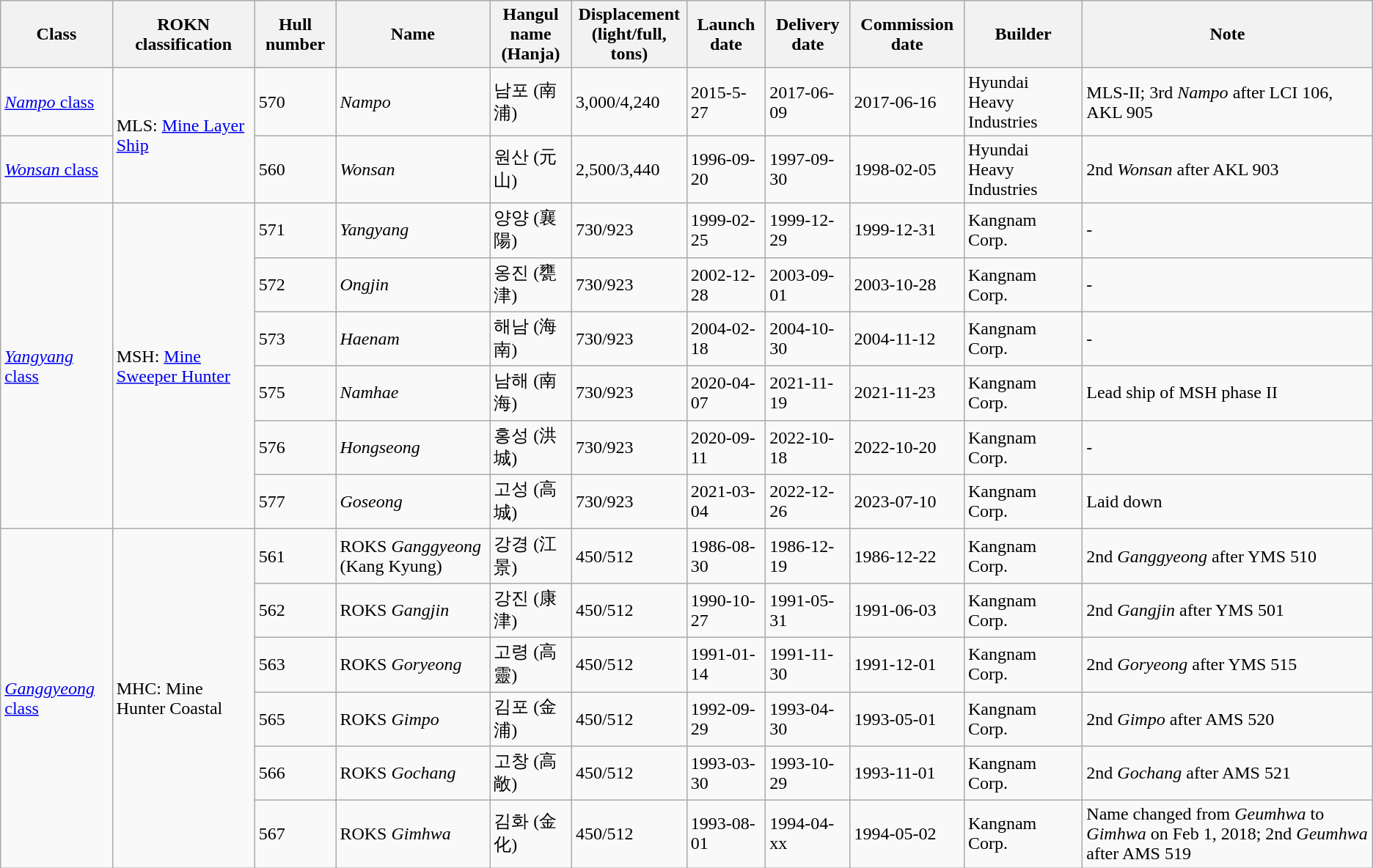<table class="wikitable">
<tr>
<th>Class</th>
<th>ROKN classification</th>
<th>Hull number</th>
<th>Name</th>
<th>Hangul name<br>(Hanja)</th>
<th>Displacement<br>(light/full, tons)</th>
<th>Launch date</th>
<th>Delivery date</th>
<th>Commission date</th>
<th>Builder</th>
<th>Note</th>
</tr>
<tr>
<td><a href='#'><em>Nampo</em> class</a></td>
<td rowspan="2">MLS: <a href='#'>Mine Layer Ship</a></td>
<td>570</td>
<td><em>Nampo</em></td>
<td>남포 (南浦)</td>
<td>3,000/4,240</td>
<td>2015-5-27</td>
<td>2017-06-09</td>
<td>2017-06-16</td>
<td>Hyundai Heavy Industries</td>
<td>MLS-II; 3rd <em>Nampo</em> after LCI 106, AKL 905</td>
</tr>
<tr>
<td><a href='#'><em>Wonsan</em> class</a></td>
<td>560</td>
<td><em>Wonsan</em></td>
<td>원산 (元山)</td>
<td>2,500/3,440</td>
<td>1996-09-20</td>
<td>1997-09-30</td>
<td>1998-02-05</td>
<td>Hyundai Heavy Industries</td>
<td>2nd <em>Wonsan</em> after AKL 903</td>
</tr>
<tr>
<td rowspan="6"><a href='#'><em>Yangyang</em> class</a><small></small></td>
<td rowspan="6">MSH: <a href='#'>Mine Sweeper Hunter</a></td>
<td>571</td>
<td><em>Yangyang</em></td>
<td>양양 (襄陽)</td>
<td>730/923</td>
<td>1999-02-25</td>
<td>1999-12-29</td>
<td>1999-12-31</td>
<td>Kangnam Corp.</td>
<td>-</td>
</tr>
<tr>
<td>572</td>
<td><em>Ongjin</em></td>
<td>옹진 (甕津)</td>
<td>730/923</td>
<td>2002-12-28</td>
<td>2003-09-01</td>
<td>2003-10-28</td>
<td>Kangnam Corp.</td>
<td>-</td>
</tr>
<tr>
<td>573</td>
<td><em>Haenam</em></td>
<td>해남 (海南)</td>
<td>730/923</td>
<td>2004-02-18</td>
<td>2004-10-30</td>
<td>2004-11-12</td>
<td>Kangnam Corp.</td>
<td>-</td>
</tr>
<tr>
<td>575</td>
<td><em>Namhae</em></td>
<td>남해 (南海)</td>
<td>730/923</td>
<td>2020-04-07</td>
<td>2021-11-19</td>
<td>2021-11-23</td>
<td>Kangnam Corp.</td>
<td>Lead ship of MSH phase II</td>
</tr>
<tr>
<td>576</td>
<td><em>Hongseong</em></td>
<td>홍성 (洪城)</td>
<td>730/923</td>
<td>2020-09-11</td>
<td>2022-10-18</td>
<td>2022-10-20</td>
<td>Kangnam Corp.</td>
<td>-</td>
</tr>
<tr>
<td>577</td>
<td><em>Goseong</em></td>
<td>고성 (高城)</td>
<td>730/923</td>
<td>2021-03-04</td>
<td>2022-12-26</td>
<td>2023-07-10</td>
<td>Kangnam Corp.</td>
<td>Laid down</td>
</tr>
<tr>
<td rowspan="6"><a href='#'><em>Ganggyeong</em> class</a><small></small></td>
<td rowspan="6">MHC: Mine Hunter Coastal</td>
<td>561</td>
<td>ROKS <em>Ganggyeong</em> (Kang Kyung)</td>
<td>강경 (江景)</td>
<td>450/512</td>
<td>1986-08-30</td>
<td>1986-12-19</td>
<td>1986-12-22</td>
<td>Kangnam Corp.</td>
<td>2nd <em>Ganggyeong</em> after YMS 510</td>
</tr>
<tr>
<td>562</td>
<td>ROKS <em>Gangjin</em></td>
<td>강진 (康津)</td>
<td>450/512</td>
<td>1990-10-27</td>
<td>1991-05-31</td>
<td>1991-06-03</td>
<td>Kangnam Corp.</td>
<td>2nd <em>Gangjin</em> after YMS 501</td>
</tr>
<tr>
<td>563</td>
<td>ROKS <em>Goryeong</em></td>
<td>고령 (高靈)</td>
<td>450/512</td>
<td>1991-01-14</td>
<td>1991-11-30</td>
<td>1991-12-01</td>
<td>Kangnam Corp.</td>
<td>2nd <em>Goryeong</em> after YMS 515</td>
</tr>
<tr>
<td>565</td>
<td>ROKS <em>Gimpo</em></td>
<td>김포 (金浦)</td>
<td>450/512</td>
<td>1992-09-29</td>
<td>1993-04-30</td>
<td>1993-05-01</td>
<td>Kangnam Corp.</td>
<td>2nd <em>Gimpo</em> after AMS 520</td>
</tr>
<tr>
<td>566</td>
<td>ROKS <em>Gochang</em></td>
<td>고창 (高敞)</td>
<td>450/512</td>
<td>1993-03-30</td>
<td>1993-10-29</td>
<td>1993-11-01</td>
<td>Kangnam Corp.</td>
<td>2nd <em>Gochang</em> after AMS 521</td>
</tr>
<tr>
<td>567</td>
<td>ROKS <em>Gimhwa</em></td>
<td>김화 (金化)</td>
<td>450/512</td>
<td>1993-08-01</td>
<td>1994-04-xx</td>
<td>1994-05-02</td>
<td>Kangnam Corp.</td>
<td>Name changed from <em>Geumhwa</em> to <em>Gimhwa</em> on Feb 1, 2018; 2nd <em>Geumhwa</em> after AMS 519</td>
</tr>
</table>
